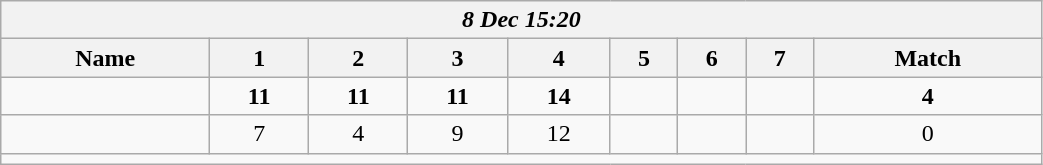<table class=wikitable style="text-align:center; width: 55%">
<tr>
<th colspan=17><em> 8 Dec 15:20</em></th>
</tr>
<tr>
<th>Name</th>
<th>1</th>
<th>2</th>
<th>3</th>
<th>4</th>
<th>5</th>
<th>6</th>
<th>7</th>
<th>Match</th>
</tr>
<tr>
<td style="text-align:left;"><strong></strong></td>
<td><strong>11</strong></td>
<td><strong>11</strong></td>
<td><strong>11</strong></td>
<td><strong>14</strong></td>
<td></td>
<td></td>
<td></td>
<td><strong>4</strong></td>
</tr>
<tr>
<td style="text-align:left;"></td>
<td>7</td>
<td>4</td>
<td>9</td>
<td>12</td>
<td></td>
<td></td>
<td></td>
<td>0</td>
</tr>
<tr>
<td colspan=17></td>
</tr>
</table>
